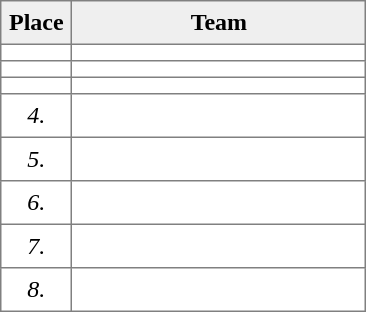<table style=border-collapse:collapse border=1 cellspacing=0 cellpadding=5>
<tr style="text-align:center; background:#efefef;">
<th width=35>Place</th>
<th width=185>Team</th>
</tr>
<tr align=center>
<td></td>
<td style="text-align:left;"></td>
</tr>
<tr align=center>
<td></td>
<td style="text-align:left;"></td>
</tr>
<tr align=center>
<td></td>
<td style="text-align:left;"></td>
</tr>
<tr align=center>
<td><em>4.</em></td>
<td style="text-align:left;"></td>
</tr>
<tr align=center>
<td><em>5.</em></td>
<td style="text-align:left;"></td>
</tr>
<tr align=center>
<td><em>6.</em></td>
<td style="text-align:left;"></td>
</tr>
<tr align=center>
<td><em>7.</em></td>
<td style="text-align:left;"></td>
</tr>
<tr align=center>
<td><em>8.</em></td>
<td style="text-align:left;"></td>
</tr>
</table>
